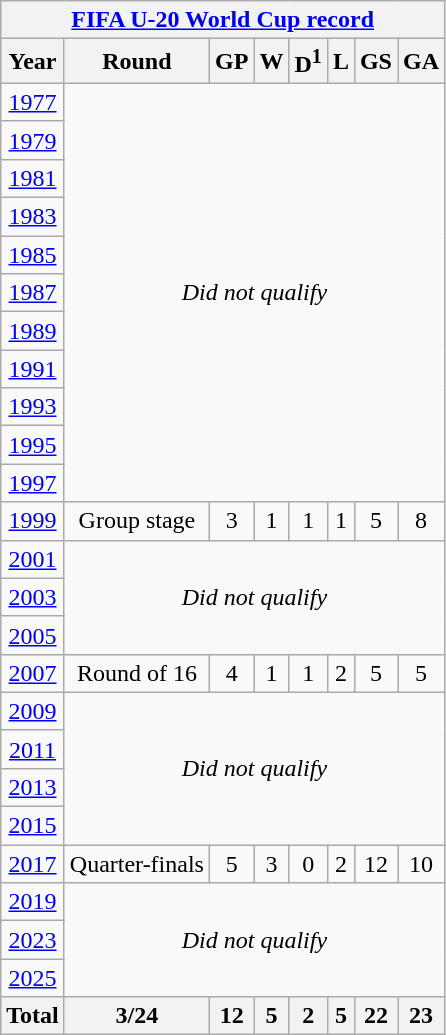<table class="wikitable" style="text-align: center;">
<tr>
<th colspan=8><a href='#'>FIFA U-20 World Cup record</a></th>
</tr>
<tr>
<th>Year</th>
<th>Round</th>
<th>GP</th>
<th>W</th>
<th>D<sup>1</sup></th>
<th>L</th>
<th>GS</th>
<th>GA</th>
</tr>
<tr>
<td> <a href='#'>1977</a></td>
<td colspan=7 rowspan=11><em>Did not qualify</em></td>
</tr>
<tr>
<td> <a href='#'>1979</a></td>
</tr>
<tr>
<td> <a href='#'>1981</a></td>
</tr>
<tr>
<td> <a href='#'>1983</a></td>
</tr>
<tr>
<td> <a href='#'>1985</a></td>
</tr>
<tr>
<td> <a href='#'>1987</a></td>
</tr>
<tr>
<td> <a href='#'>1989</a></td>
</tr>
<tr>
<td> <a href='#'>1991</a></td>
</tr>
<tr>
<td> <a href='#'>1993</a></td>
</tr>
<tr>
<td> <a href='#'>1995</a></td>
</tr>
<tr>
<td> <a href='#'>1997</a></td>
</tr>
<tr>
<td> <a href='#'>1999</a></td>
<td>Group stage</td>
<td>3</td>
<td>1</td>
<td>1</td>
<td>1</td>
<td>5</td>
<td>8</td>
</tr>
<tr>
<td> <a href='#'>2001</a></td>
<td colspan=7 rowspan=3><em>Did not qualify</em></td>
</tr>
<tr>
<td> <a href='#'>2003</a></td>
</tr>
<tr>
<td> <a href='#'>2005</a></td>
</tr>
<tr>
<td> <a href='#'>2007</a></td>
<td>Round of 16</td>
<td>4</td>
<td>1</td>
<td>1</td>
<td>2</td>
<td>5</td>
<td>5</td>
</tr>
<tr>
<td> <a href='#'>2009</a></td>
<td colspan=7 rowspan=4><em>Did not qualify</em></td>
</tr>
<tr>
<td> <a href='#'>2011</a></td>
</tr>
<tr>
<td> <a href='#'>2013</a></td>
</tr>
<tr>
<td> <a href='#'>2015</a></td>
</tr>
<tr>
<td> <a href='#'>2017</a></td>
<td>Quarter-finals</td>
<td>5</td>
<td>3</td>
<td>0</td>
<td>2</td>
<td>12</td>
<td>10</td>
</tr>
<tr>
<td> <a href='#'>2019</a></td>
<td colspan=7 rowspan=3><em>Did not qualify</em></td>
</tr>
<tr>
<td> <a href='#'>2023</a></td>
</tr>
<tr>
<td> <a href='#'>2025</a></td>
</tr>
<tr>
<th><strong>Total</strong></th>
<th>3/24</th>
<th>12</th>
<th>5</th>
<th>2</th>
<th>5</th>
<th>22</th>
<th>23</th>
</tr>
</table>
